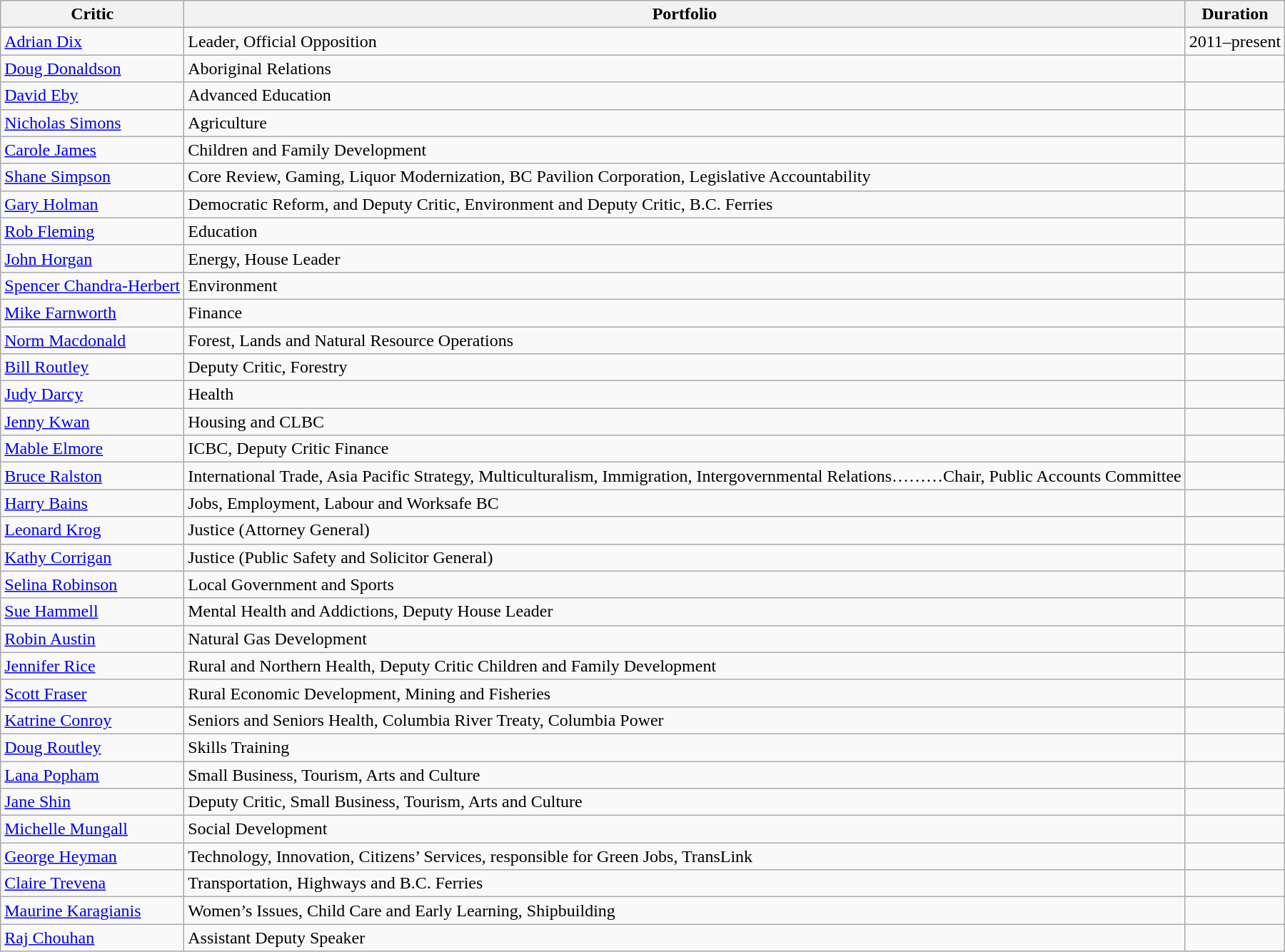<table class="wikitable">
<tr>
<th>Critic</th>
<th>Portfolio</th>
<th>Duration</th>
</tr>
<tr>
<td><a href='#'>Adrian Dix</a></td>
<td>Leader, Official Opposition</td>
<td>2011–present</td>
</tr>
<tr>
<td><a href='#'>Doug Donaldson</a></td>
<td>Aboriginal Relations</td>
<td></td>
</tr>
<tr>
<td><a href='#'>David Eby</a></td>
<td>Advanced Education</td>
<td></td>
</tr>
<tr>
<td><a href='#'>Nicholas Simons</a></td>
<td>Agriculture</td>
<td></td>
</tr>
<tr>
<td><a href='#'>Carole James</a></td>
<td>Children and Family Development</td>
<td></td>
</tr>
<tr>
<td><a href='#'>Shane Simpson</a></td>
<td>Core Review, Gaming, Liquor Modernization, BC Pavilion Corporation, Legislative Accountability</td>
<td></td>
</tr>
<tr>
<td><a href='#'>Gary Holman</a></td>
<td>Democratic Reform, and Deputy Critic, Environment and Deputy Critic, B.C. Ferries</td>
<td></td>
</tr>
<tr>
<td><a href='#'>Rob Fleming</a></td>
<td>Education</td>
<td></td>
</tr>
<tr>
<td><a href='#'>John Horgan</a></td>
<td>Energy, House Leader</td>
<td></td>
</tr>
<tr>
<td><a href='#'>Spencer Chandra-Herbert</a></td>
<td>Environment</td>
<td></td>
</tr>
<tr>
<td><a href='#'>Mike Farnworth</a></td>
<td>Finance</td>
<td></td>
</tr>
<tr>
<td><a href='#'>Norm Macdonald</a></td>
<td>Forest, Lands and Natural Resource Operations</td>
<td></td>
</tr>
<tr>
<td><a href='#'>Bill Routley</a></td>
<td>Deputy Critic, Forestry</td>
<td></td>
</tr>
<tr>
<td><a href='#'>Judy Darcy</a></td>
<td>Health</td>
<td></td>
</tr>
<tr>
<td><a href='#'>Jenny Kwan</a></td>
<td>Housing and CLBC</td>
<td></td>
</tr>
<tr>
<td><a href='#'>Mable Elmore</a></td>
<td>ICBC, Deputy Critic Finance</td>
<td></td>
</tr>
<tr>
<td><a href='#'>Bruce Ralston</a></td>
<td>International Trade, Asia Pacific Strategy, Multiculturalism, Immigration, Intergovernmental Relations………Chair, Public Accounts Committee</td>
<td></td>
</tr>
<tr>
<td><a href='#'>Harry Bains</a></td>
<td>Jobs, Employment, Labour and Worksafe BC</td>
<td></td>
</tr>
<tr>
<td><a href='#'>Leonard Krog</a></td>
<td>Justice (Attorney General)</td>
<td></td>
</tr>
<tr>
<td><a href='#'>Kathy Corrigan</a></td>
<td>Justice (Public Safety and Solicitor General)</td>
<td></td>
</tr>
<tr>
<td><a href='#'>Selina Robinson</a></td>
<td>Local Government and Sports</td>
<td></td>
</tr>
<tr>
<td><a href='#'>Sue Hammell</a></td>
<td>Mental Health and Addictions, Deputy House Leader</td>
<td></td>
</tr>
<tr>
<td><a href='#'>Robin Austin</a></td>
<td>Natural Gas Development</td>
<td></td>
</tr>
<tr>
<td><a href='#'>Jennifer Rice</a></td>
<td>Rural and Northern Health, Deputy Critic Children and Family Development</td>
<td></td>
</tr>
<tr>
<td><a href='#'>Scott Fraser</a></td>
<td>Rural Economic Development, Mining and Fisheries</td>
<td></td>
</tr>
<tr>
<td><a href='#'>Katrine Conroy</a></td>
<td>Seniors and Seniors Health, Columbia River Treaty, Columbia Power</td>
<td></td>
</tr>
<tr>
<td><a href='#'>Doug Routley</a></td>
<td>Skills Training</td>
<td></td>
</tr>
<tr>
<td><a href='#'>Lana Popham</a></td>
<td>Small Business, Tourism, Arts and Culture</td>
<td></td>
</tr>
<tr>
<td><a href='#'>Jane Shin</a></td>
<td>Deputy Critic, Small Business, Tourism, Arts and Culture</td>
<td></td>
</tr>
<tr>
<td><a href='#'>Michelle Mungall</a></td>
<td>Social Development</td>
<td></td>
</tr>
<tr>
<td><a href='#'>George Heyman</a></td>
<td>Technology, Innovation, Citizens’ Services, responsible for Green Jobs, TransLink</td>
<td></td>
</tr>
<tr>
<td><a href='#'>Claire Trevena</a></td>
<td>Transportation, Highways and B.C. Ferries</td>
<td></td>
</tr>
<tr>
<td><a href='#'>Maurine Karagianis</a></td>
<td>Women’s Issues, Child Care and Early Learning, Shipbuilding</td>
<td></td>
</tr>
<tr>
<td><a href='#'>Raj Chouhan</a></td>
<td>Assistant Deputy Speaker</td>
</tr>
</table>
